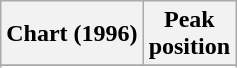<table class="wikitable plainrowheaders" style="text-align:center">
<tr>
<th scope="col">Chart (1996)</th>
<th scope="col">Peak<br>position</th>
</tr>
<tr>
</tr>
<tr>
</tr>
</table>
